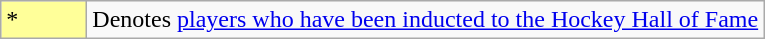<table class="wikitable">
<tr>
<td style="background-color:#FFFF99; width:50px">*</td>
<td colspan="6">Denotes <a href='#'>players who have been inducted to the Hockey Hall of Fame</a></td>
</tr>
</table>
